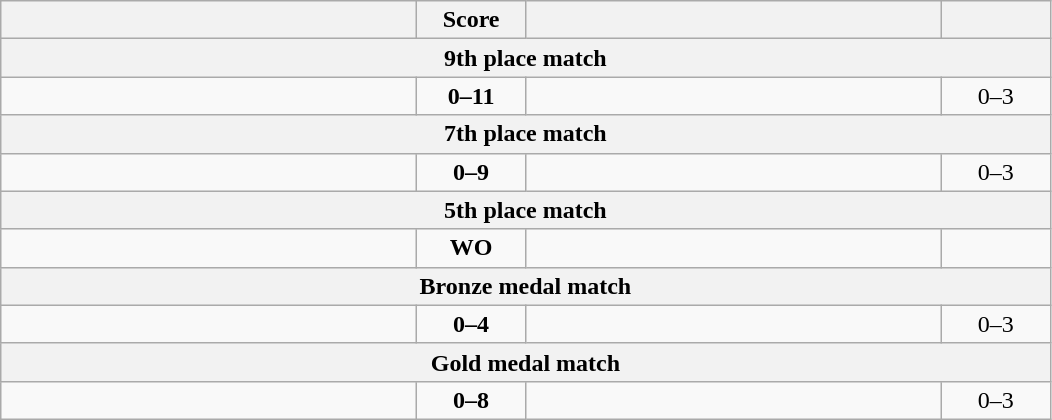<table class="wikitable" style="text-align: center; ">
<tr>
<th align="right" width="270"></th>
<th width="65">Score</th>
<th align="left" width="270"></th>
<th width="65"></th>
</tr>
<tr>
<th colspan="4">9th place match</th>
</tr>
<tr>
<td align="left"></td>
<td><strong>0–11</strong></td>
<td align="left"><strong></strong></td>
<td>0–3 <strong></strong></td>
</tr>
<tr>
<th colspan="4">7th place match</th>
</tr>
<tr>
<td align="left"></td>
<td><strong>0–9</strong></td>
<td align="left"><strong></strong></td>
<td>0–3 <strong></strong></td>
</tr>
<tr>
<th colspan="4">5th place match</th>
</tr>
<tr>
<td align="left"></td>
<td><strong>WO</strong></td>
<td align="left"><strong></strong></td>
<td></td>
</tr>
<tr>
<th colspan="4">Bronze medal match</th>
</tr>
<tr>
<td align="left"></td>
<td><strong>0–4</strong></td>
<td align="left"><strong></strong></td>
<td>0–3 <strong></strong></td>
</tr>
<tr>
<th colspan="4">Gold medal match</th>
</tr>
<tr>
<td align="left"></td>
<td><strong>0–8</strong></td>
<td align="left"><strong></strong></td>
<td>0–3 <strong></strong></td>
</tr>
</table>
